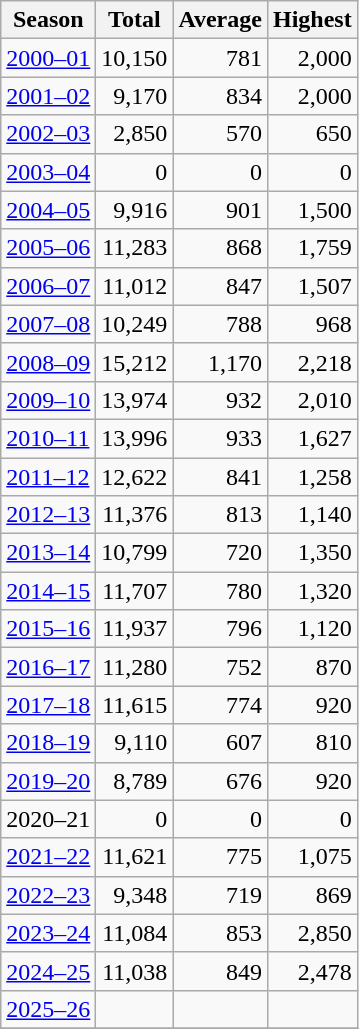<table class="wikitable sortable">
<tr>
<th scope=col>Season</th>
<th scope=col>Total</th>
<th scope=col>Average</th>
<th scope=col>Highest</th>
</tr>
<tr>
<td><a href='#'>2000–01</a></td>
<td align=right>10,150</td>
<td align=right>781</td>
<td align=right>2,000</td>
</tr>
<tr>
<td><a href='#'>2001–02</a></td>
<td align=right>9,170</td>
<td align=right>834</td>
<td align=right>2,000</td>
</tr>
<tr>
<td><a href='#'>2002–03</a></td>
<td align=right>2,850</td>
<td align=right>570</td>
<td align=right>650</td>
</tr>
<tr>
<td><a href='#'>2003–04</a></td>
<td align=right>0</td>
<td align=right>0</td>
<td align=right>0</td>
</tr>
<tr>
<td><a href='#'>2004–05</a></td>
<td align=right>9,916</td>
<td align=right>901</td>
<td align=right>1,500</td>
</tr>
<tr>
<td><a href='#'>2005–06</a></td>
<td align=right>11,283</td>
<td align=right>868</td>
<td align=right>1,759</td>
</tr>
<tr>
<td><a href='#'>2006–07</a></td>
<td align=right>11,012</td>
<td align=right>847</td>
<td align=right>1,507</td>
</tr>
<tr>
<td><a href='#'>2007–08</a></td>
<td align=right>10,249</td>
<td align=right>788</td>
<td align=right>968</td>
</tr>
<tr>
<td><a href='#'>2008–09</a></td>
<td align=right>15,212</td>
<td align=right>1,170</td>
<td align=right>2,218</td>
</tr>
<tr>
<td><a href='#'>2009–10</a></td>
<td align=right>13,974</td>
<td align=right>932</td>
<td align=right>2,010</td>
</tr>
<tr>
<td><a href='#'>2010–11</a></td>
<td align=right>13,996</td>
<td align=right>933</td>
<td align=right>1,627</td>
</tr>
<tr>
<td><a href='#'>2011–12</a></td>
<td align=right>12,622</td>
<td align=right>841</td>
<td align=right>1,258</td>
</tr>
<tr>
<td><a href='#'>2012–13</a></td>
<td align=right>11,376</td>
<td align=right>813</td>
<td align=right>1,140</td>
</tr>
<tr>
<td><a href='#'>2013–14</a></td>
<td align=right>10,799</td>
<td align=right>720</td>
<td align=right>1,350</td>
</tr>
<tr>
<td><a href='#'>2014–15</a></td>
<td align=right>11,707</td>
<td align=right>780</td>
<td align=right>1,320</td>
</tr>
<tr>
<td><a href='#'>2015–16</a></td>
<td align=right>11,937</td>
<td align=right>796</td>
<td align=right>1,120</td>
</tr>
<tr>
<td><a href='#'>2016–17</a></td>
<td align=right>11,280</td>
<td align=right>752</td>
<td align=right>870</td>
</tr>
<tr>
<td><a href='#'>2017–18</a></td>
<td align=right>11,615</td>
<td align=right>774</td>
<td align=right>920</td>
</tr>
<tr>
<td><a href='#'>2018–19</a></td>
<td align=right>9,110</td>
<td align=right>607</td>
<td align=right>810</td>
</tr>
<tr>
<td><a href='#'>2019–20</a></td>
<td align=right>8,789</td>
<td align=right>676</td>
<td align=right>920</td>
</tr>
<tr>
<td>2020–21</td>
<td align=right>0</td>
<td align=right>0</td>
<td align=right>0</td>
</tr>
<tr>
<td><a href='#'>2021–22</a></td>
<td align=right>11,621</td>
<td align=right>775</td>
<td align=right>1,075</td>
</tr>
<tr>
<td><a href='#'>2022–23</a></td>
<td align=right>9,348</td>
<td align=right>719</td>
<td align=right>869</td>
</tr>
<tr>
<td><a href='#'>2023–24</a></td>
<td align=right>11,084</td>
<td align=right>853</td>
<td align=right>2,850</td>
</tr>
<tr>
<td><a href='#'>2024–25</a></td>
<td align=right>11,038</td>
<td align=right>849</td>
<td align=right>2,478</td>
</tr>
<tr>
<td><a href='#'>2025–26</a></td>
<td align=right></td>
<td align=right></td>
<td align=right></td>
</tr>
<tr>
</tr>
</table>
